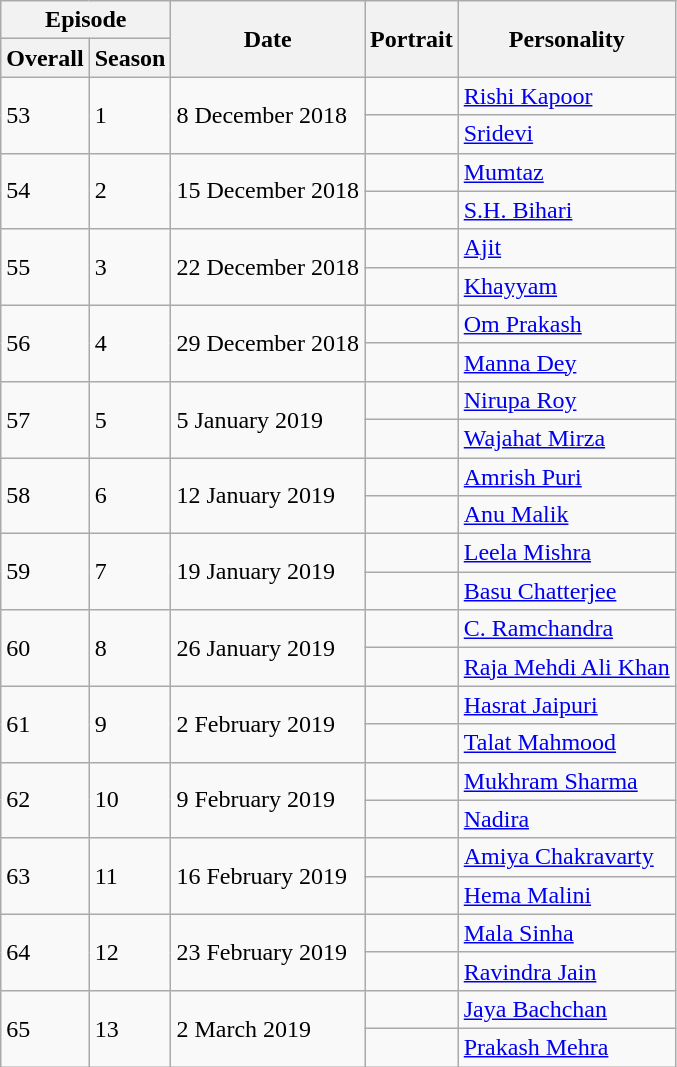<table class="wikitable">
<tr>
<th colspan="2" scope="col">Episode</th>
<th scope="col" rowspan="2">Date</th>
<th scope="col" rowspan="2">Portrait</th>
<th scope="col" rowspan="2">Personality</th>
</tr>
<tr>
<th scope="col">Overall</th>
<th scope="col">Season</th>
</tr>
<tr>
<td rowspan=2>53</td>
<td rowspan=2>1</td>
<td rowspan=2>8 December 2018</td>
<td></td>
<td><a href='#'>Rishi Kapoor</a></td>
</tr>
<tr>
<td scope=row></td>
<td><a href='#'>Sridevi</a></td>
</tr>
<tr>
<td rowspan=2>54</td>
<td rowspan=2>2</td>
<td rowspan=2>15 December 2018</td>
<td></td>
<td><a href='#'>Mumtaz</a></td>
</tr>
<tr>
<td></td>
<td><a href='#'>S.H. Bihari</a></td>
</tr>
<tr>
<td rowspan=2>55</td>
<td rowspan=2>3</td>
<td rowspan=2>22 December 2018</td>
<td></td>
<td><a href='#'>Ajit</a></td>
</tr>
<tr>
<td scope=row></td>
<td><a href='#'>Khayyam</a></td>
</tr>
<tr>
<td rowspan=2>56</td>
<td rowspan=2>4</td>
<td rowspan=2>29 December 2018</td>
<td></td>
<td><a href='#'>Om Prakash</a></td>
</tr>
<tr>
<td scope=row></td>
<td><a href='#'>Manna Dey</a></td>
</tr>
<tr>
<td rowspan=2>57</td>
<td rowspan=2>5</td>
<td rowspan=2>5 January 2019</td>
<td></td>
<td><a href='#'>Nirupa Roy</a></td>
</tr>
<tr>
<td scope=row></td>
<td><a href='#'>Wajahat Mirza</a></td>
</tr>
<tr>
<td rowspan=2>58</td>
<td rowspan=2>6</td>
<td rowspan=2>12 January 2019</td>
<td></td>
<td><a href='#'>Amrish Puri</a></td>
</tr>
<tr>
<td scope=row></td>
<td><a href='#'>Anu Malik</a></td>
</tr>
<tr>
<td rowspan=2>59</td>
<td rowspan=2>7</td>
<td rowspan=2>19 January 2019</td>
<td></td>
<td><a href='#'>Leela Mishra</a></td>
</tr>
<tr>
<td scope=row></td>
<td><a href='#'>Basu Chatterjee</a></td>
</tr>
<tr>
<td rowspan=2>60</td>
<td rowspan=2>8</td>
<td rowspan=2>26 January 2019</td>
<td></td>
<td><a href='#'>C. Ramchandra</a></td>
</tr>
<tr>
<td></td>
<td><a href='#'>Raja Mehdi Ali Khan</a></td>
</tr>
<tr>
<td rowspan=2>61</td>
<td rowspan=2>9</td>
<td rowspan=2>2 February 2019</td>
<td></td>
<td><a href='#'>Hasrat Jaipuri</a></td>
</tr>
<tr>
<td scope=row></td>
<td><a href='#'>Talat Mahmood</a></td>
</tr>
<tr>
<td rowspan=2>62</td>
<td rowspan=2>10</td>
<td rowspan=2>9 February 2019</td>
<td></td>
<td><a href='#'>Mukhram Sharma</a></td>
</tr>
<tr>
<td scope=row></td>
<td><a href='#'>Nadira</a></td>
</tr>
<tr>
<td rowspan=2>63</td>
<td rowspan=2>11</td>
<td rowspan=2>16 February 2019</td>
<td scope=row></td>
<td><a href='#'>Amiya Chakravarty</a></td>
</tr>
<tr>
<td scope=row></td>
<td><a href='#'>Hema Malini</a></td>
</tr>
<tr>
<td rowspan=2>64</td>
<td rowspan=2>12</td>
<td rowspan=2>23 February 2019</td>
<td scope=row></td>
<td><a href='#'>Mala Sinha</a></td>
</tr>
<tr>
<td scope=row></td>
<td><a href='#'>Ravindra Jain</a></td>
</tr>
<tr>
<td rowspan=2>65</td>
<td rowspan=2>13</td>
<td rowspan=2>2 March 2019</td>
<td scope=row></td>
<td><a href='#'>Jaya Bachchan</a></td>
</tr>
<tr>
<td scope=row></td>
<td><a href='#'>Prakash Mehra</a></td>
</tr>
</table>
